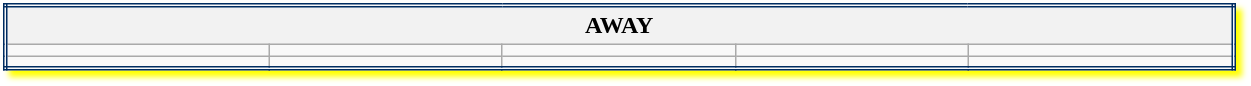<table class="wikitable mw-collapsible mw-collapsed" style="width:65%; border:double #002c61; box-shadow: 4px 4px 4px #ffff00;">
<tr>
<th colspan="5">AWAY</th>
</tr>
<tr>
<td></td>
<td></td>
<td></td>
<td></td>
</tr>
<tr>
<td></td>
<td></td>
<td></td>
<td></td>
<td></td>
</tr>
</table>
